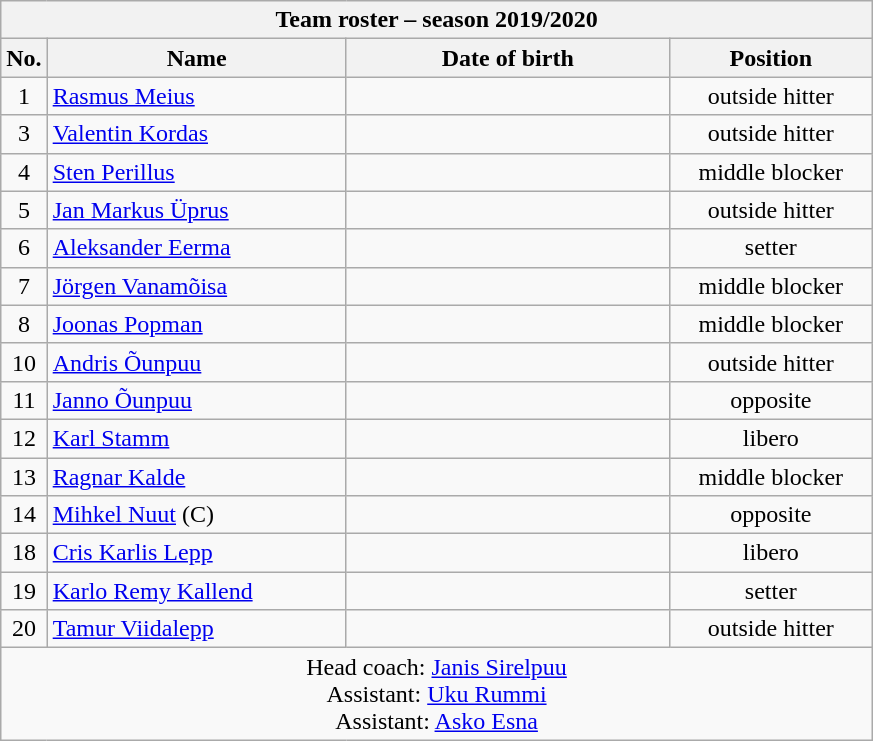<table class="wikitable collapsible collapsed sortable" style="font-size:100%; text-align:center;">
<tr>
<th colspan=6>Team roster – season 2019/2020</th>
</tr>
<tr>
<th>No.</th>
<th style="width:12em">Name</th>
<th style="width:13em">Date of birth</th>
<th style="width:8em">Position</th>
</tr>
<tr>
<td>1</td>
<td align=left> <a href='#'>Rasmus Meius</a></td>
<td align=right></td>
<td>outside hitter</td>
</tr>
<tr>
<td>3</td>
<td align=left> <a href='#'>Valentin Kordas</a></td>
<td align=right></td>
<td>outside hitter</td>
</tr>
<tr>
<td>4</td>
<td align=left> <a href='#'>Sten Perillus</a></td>
<td align=right></td>
<td>middle blocker</td>
</tr>
<tr>
<td>5</td>
<td align=left> <a href='#'>Jan Markus Üprus</a></td>
<td align=right></td>
<td>outside hitter</td>
</tr>
<tr>
<td>6</td>
<td align=left> <a href='#'>Aleksander Eerma</a></td>
<td align=right></td>
<td>setter</td>
</tr>
<tr>
<td>7</td>
<td align=left> <a href='#'>Jörgen Vanamõisa</a></td>
<td align=right></td>
<td>middle blocker</td>
</tr>
<tr>
<td>8</td>
<td align=left> <a href='#'>Joonas Popman</a></td>
<td align=right></td>
<td>middle blocker</td>
</tr>
<tr>
<td>10</td>
<td align=left> <a href='#'>Andris Õunpuu</a></td>
<td align=right></td>
<td>outside hitter</td>
</tr>
<tr>
<td>11</td>
<td align=left> <a href='#'>Janno Õunpuu</a></td>
<td align=right></td>
<td>opposite</td>
</tr>
<tr>
<td>12</td>
<td align=left> <a href='#'>Karl Stamm</a></td>
<td align=right></td>
<td>libero</td>
</tr>
<tr>
<td>13</td>
<td align=left> <a href='#'>Ragnar Kalde</a></td>
<td align=right></td>
<td>middle blocker</td>
</tr>
<tr>
<td>14</td>
<td align=left> <a href='#'>Mihkel Nuut</a> (C)</td>
<td align=right></td>
<td>opposite</td>
</tr>
<tr>
<td>18</td>
<td align=left> <a href='#'>Cris Karlis Lepp</a></td>
<td align=right></td>
<td>libero</td>
</tr>
<tr>
<td>19</td>
<td align=left> <a href='#'>Karlo Remy Kallend</a></td>
<td align=right></td>
<td>setter</td>
</tr>
<tr>
<td>20</td>
<td align=left> <a href='#'>Tamur Viidalepp</a></td>
<td align=right></td>
<td>outside hitter</td>
</tr>
<tr>
<td colspan=4>Head coach:   <a href='#'>Janis Sirelpuu</a><br>Assistant:  <a href='#'>Uku Rummi</a><br>Assistant:  <a href='#'>Asko Esna</a></td>
</tr>
</table>
